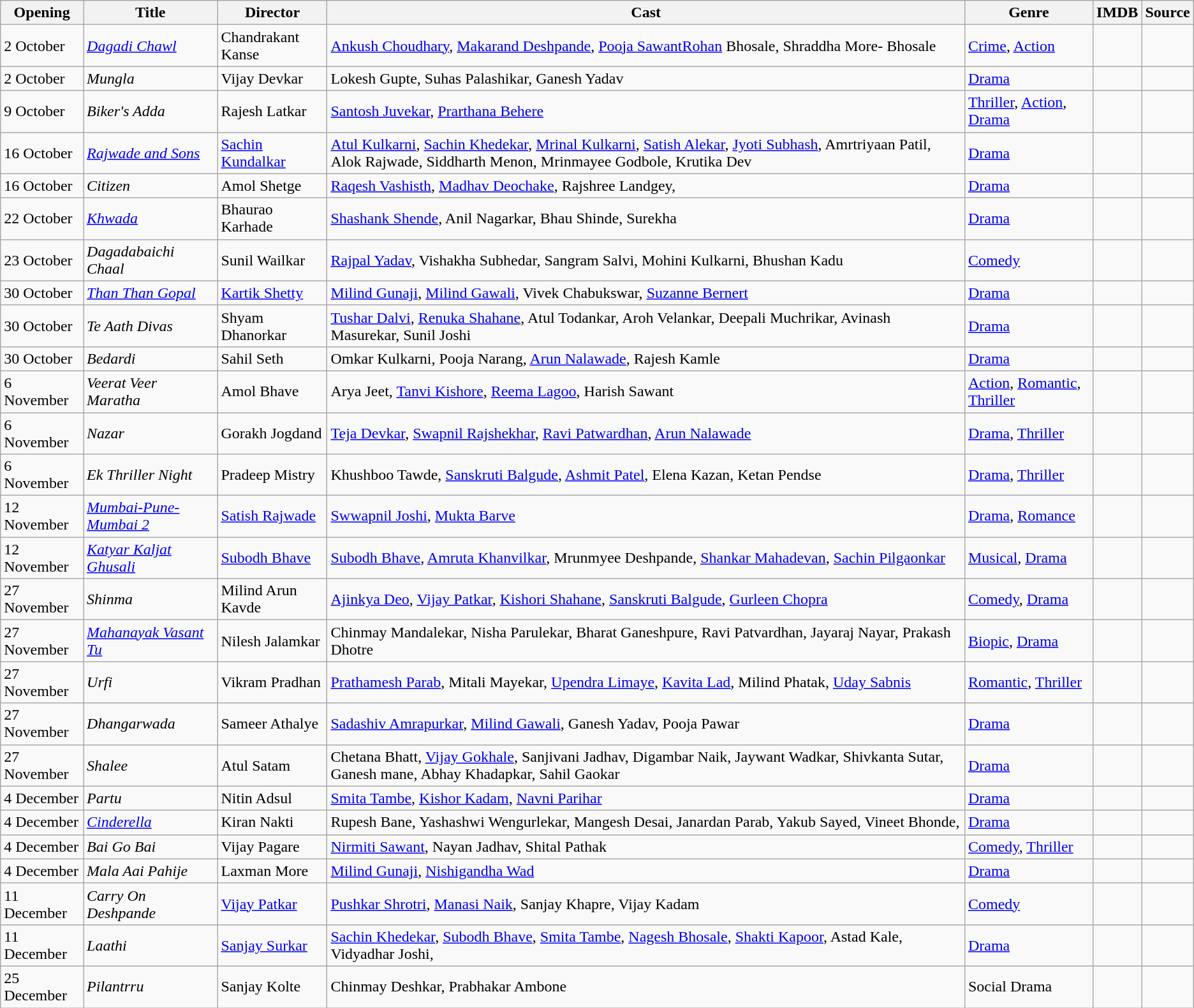<table class="wikitable sortable">
<tr>
<th>Opening</th>
<th>Title</th>
<th>Director</th>
<th>Cast</th>
<th>Genre</th>
<th>IMDB</th>
<th>Source</th>
</tr>
<tr>
<td>2 October</td>
<td><em><a href='#'>Dagadi Chawl</a></em></td>
<td>Chandrakant Kanse</td>
<td><a href='#'>Ankush Choudhary</a>, <a href='#'>Makarand Deshpande</a>, <a href='#'>Pooja SawantRohan</a> Bhosale, Shraddha More- Bhosale</td>
<td><a href='#'>Crime</a>, <a href='#'>Action</a></td>
<td></td>
<td></td>
</tr>
<tr>
<td>2 October</td>
<td><em>Mungla</em></td>
<td>Vijay Devkar</td>
<td>Lokesh Gupte, Suhas Palashikar, Ganesh Yadav</td>
<td><a href='#'>Drama</a></td>
<td></td>
<td></td>
</tr>
<tr>
<td>9 October</td>
<td><em>Biker's Adda</em></td>
<td>Rajesh Latkar</td>
<td><a href='#'>Santosh Juvekar</a>, <a href='#'>Prarthana Behere</a></td>
<td><a href='#'>Thriller</a>, <a href='#'>Action</a>, <a href='#'>Drama</a></td>
<td></td>
<td></td>
</tr>
<tr>
<td>16 October</td>
<td><em><a href='#'>Rajwade and Sons</a></em></td>
<td><a href='#'>Sachin Kundalkar</a></td>
<td><a href='#'>Atul Kulkarni</a>, <a href='#'>Sachin Khedekar</a>, <a href='#'>Mrinal Kulkarni</a>, <a href='#'>Satish Alekar</a>, <a href='#'>Jyoti Subhash</a>, Amrtriyaan Patil, Alok Rajwade, Siddharth Menon, Mrinmayee Godbole, Krutika Dev</td>
<td><a href='#'>Drama</a></td>
<td></td>
<td></td>
</tr>
<tr>
<td>16 October</td>
<td><em>Citizen</em></td>
<td>Amol Shetge</td>
<td><a href='#'>Raqesh Vashisth</a>, <a href='#'>Madhav Deochake</a>, Rajshree Landgey,</td>
<td><a href='#'>Drama</a></td>
<td></td>
<td></td>
</tr>
<tr>
<td>22 October</td>
<td><em><a href='#'>Khwada</a></em></td>
<td>Bhaurao Karhade</td>
<td><a href='#'>Shashank Shende</a>, Anil Nagarkar, Bhau Shinde, Surekha</td>
<td><a href='#'>Drama</a></td>
<td></td>
<td></td>
</tr>
<tr>
<td>23 October</td>
<td><em>Dagadabaichi Chaal</em></td>
<td>Sunil Wailkar</td>
<td><a href='#'>Rajpal Yadav</a>, Vishakha Subhedar, Sangram Salvi, Mohini Kulkarni, Bhushan Kadu</td>
<td><a href='#'>Comedy</a></td>
<td></td>
<td></td>
</tr>
<tr>
<td>30 October</td>
<td><em><a href='#'>Than Than Gopal</a></em></td>
<td><a href='#'>Kartik Shetty</a></td>
<td><a href='#'>Milind Gunaji</a>, <a href='#'>Milind Gawali</a>, Vivek Chabukswar, <a href='#'>Suzanne Bernert</a></td>
<td><a href='#'>Drama</a></td>
<td></td>
<td></td>
</tr>
<tr>
<td>30 October</td>
<td><em>Te Aath Divas</em></td>
<td>Shyam Dhanorkar</td>
<td><a href='#'>Tushar Dalvi</a>, <a href='#'>Renuka Shahane</a>, Atul Todankar, Aroh Velankar, Deepali Muchrikar, Avinash Masurekar, Sunil Joshi</td>
<td><a href='#'>Drama</a></td>
<td></td>
<td></td>
</tr>
<tr>
<td>30 October</td>
<td><em>Bedardi</em></td>
<td>Sahil Seth</td>
<td>Omkar Kulkarni, Pooja Narang, <a href='#'>Arun Nalawade</a>, Rajesh Kamle</td>
<td><a href='#'>Drama</a></td>
<td></td>
<td></td>
</tr>
<tr>
<td>6 November</td>
<td><em>Veerat Veer Maratha</em></td>
<td>Amol Bhave</td>
<td>Arya Jeet, <a href='#'>Tanvi Kishore</a>, <a href='#'>Reema Lagoo</a>, Harish Sawant</td>
<td><a href='#'>Action</a>, <a href='#'>Romantic</a>, <a href='#'>Thriller</a></td>
<td></td>
<td></td>
</tr>
<tr>
<td>6 November</td>
<td><em>Nazar</em></td>
<td>Gorakh Jogdand</td>
<td><a href='#'>Teja Devkar</a>, <a href='#'>Swapnil Rajshekhar</a>, <a href='#'>Ravi Patwardhan</a>, <a href='#'>Arun Nalawade</a></td>
<td><a href='#'>Drama</a>, <a href='#'>Thriller</a></td>
<td></td>
<td></td>
</tr>
<tr>
<td>6 November</td>
<td><em>Ek Thriller Night</em></td>
<td>Pradeep Mistry</td>
<td>Khushboo Tawde, <a href='#'>Sanskruti Balgude</a>, <a href='#'>Ashmit Patel</a>, Elena Kazan, Ketan Pendse</td>
<td><a href='#'>Drama</a>, <a href='#'>Thriller</a></td>
<td></td>
<td></td>
</tr>
<tr>
<td>12 November</td>
<td><em><a href='#'>Mumbai-Pune-Mumbai 2</a></em></td>
<td><a href='#'>Satish Rajwade</a></td>
<td><a href='#'>Swwapnil Joshi</a>, <a href='#'>Mukta Barve</a></td>
<td><a href='#'>Drama</a>, <a href='#'>Romance</a></td>
<td></td>
<td></td>
</tr>
<tr>
<td>12 November</td>
<td><em><a href='#'>Katyar Kaljat Ghusali</a></em></td>
<td><a href='#'>Subodh Bhave</a></td>
<td><a href='#'>Subodh Bhave</a>, <a href='#'>Amruta Khanvilkar</a>, Mrunmyee Deshpande, <a href='#'>Shankar Mahadevan</a>, <a href='#'>Sachin Pilgaonkar</a></td>
<td><a href='#'>Musical</a>, <a href='#'>Drama</a></td>
<td></td>
<td></td>
</tr>
<tr>
<td>27 November</td>
<td><em>Shinma</em></td>
<td>Milind Arun Kavde</td>
<td><a href='#'>Ajinkya Deo</a>, <a href='#'>Vijay Patkar</a>, <a href='#'>Kishori Shahane</a>, <a href='#'>Sanskruti Balgude</a>, <a href='#'>Gurleen Chopra</a></td>
<td><a href='#'>Comedy</a>, <a href='#'>Drama</a></td>
<td></td>
<td></td>
</tr>
<tr>
<td>27 November</td>
<td><em><a href='#'>Mahanayak Vasant Tu</a></em></td>
<td>Nilesh Jalamkar</td>
<td>Chinmay Mandalekar, Nisha Parulekar, Bharat Ganeshpure, Ravi Patvardhan, Jayaraj Nayar, Prakash Dhotre</td>
<td><a href='#'>Biopic</a>, <a href='#'>Drama</a></td>
<td></td>
<td></td>
</tr>
<tr>
<td>27 November</td>
<td><em>Urfi</em></td>
<td>Vikram Pradhan</td>
<td><a href='#'>Prathamesh Parab</a>, Mitali Mayekar, <a href='#'>Upendra Limaye</a>, <a href='#'>Kavita Lad</a>, Milind Phatak, <a href='#'>Uday Sabnis</a></td>
<td><a href='#'>Romantic</a>, <a href='#'>Thriller</a></td>
<td></td>
<td></td>
</tr>
<tr>
<td>27 November</td>
<td><em>Dhangarwada</em></td>
<td>Sameer Athalye</td>
<td><a href='#'>Sadashiv Amrapurkar</a>, <a href='#'>Milind Gawali</a>, Ganesh Yadav, Pooja Pawar</td>
<td><a href='#'>Drama</a></td>
<td></td>
<td></td>
</tr>
<tr>
<td>27 November</td>
<td><em>Shalee</em></td>
<td>Atul Satam</td>
<td>Chetana Bhatt, <a href='#'>Vijay Gokhale</a>, Sanjivani Jadhav, Digambar Naik, Jaywant Wadkar, Shivkanta Sutar, Ganesh mane, Abhay Khadapkar, Sahil Gaokar</td>
<td><a href='#'>Drama</a></td>
<td></td>
<td></td>
</tr>
<tr>
<td>4 December</td>
<td><em>Partu</em></td>
<td>Nitin Adsul</td>
<td><a href='#'>Smita Tambe</a>, <a href='#'>Kishor Kadam</a>, <a href='#'>Navni Parihar</a></td>
<td><a href='#'>Drama</a></td>
<td></td>
<td></td>
</tr>
<tr>
<td>4 December</td>
<td><em><a href='#'>Cinderella</a></em></td>
<td>Kiran Nakti</td>
<td>Rupesh Bane, Yashashwi Wengurlekar, Mangesh Desai, Janardan Parab, Yakub Sayed, Vineet Bhonde,</td>
<td><a href='#'>Drama</a></td>
<td></td>
<td></td>
</tr>
<tr>
<td>4 December</td>
<td><em>Bai Go Bai</em></td>
<td>Vijay Pagare</td>
<td><a href='#'>Nirmiti Sawant</a>, Nayan Jadhav, Shital Pathak</td>
<td><a href='#'>Comedy</a>, <a href='#'>Thriller</a></td>
<td></td>
<td></td>
</tr>
<tr>
<td>4 December</td>
<td><em>Mala Aai Pahije</em></td>
<td>Laxman More</td>
<td><a href='#'>Milind Gunaji</a>, <a href='#'>Nishigandha Wad</a></td>
<td><a href='#'>Drama</a></td>
<td></td>
<td></td>
</tr>
<tr>
<td>11 December</td>
<td><em>Carry On Deshpande</em></td>
<td><a href='#'>Vijay Patkar</a></td>
<td><a href='#'>Pushkar Shrotri</a>, <a href='#'>Manasi Naik</a>, Sanjay Khapre, Vijay Kadam</td>
<td><a href='#'>Comedy</a></td>
<td></td>
<td></td>
</tr>
<tr>
<td>11 December</td>
<td><em>Laathi</em></td>
<td><a href='#'>Sanjay Surkar</a></td>
<td><a href='#'>Sachin Khedekar</a>, <a href='#'>Subodh Bhave</a>, <a href='#'>Smita Tambe</a>, <a href='#'>Nagesh Bhosale</a>, <a href='#'>Shakti Kapoor</a>, Astad Kale, Vidyadhar Joshi,</td>
<td><a href='#'>Drama</a></td>
<td></td>
<td></td>
</tr>
<tr>
<td>25 December</td>
<td><em>Pilantrru</em></td>
<td>Sanjay Kolte</td>
<td>Chinmay Deshkar, Prabhakar Ambone</td>
<td>Social Drama</td>
<td></td>
<td></td>
</tr>
</table>
